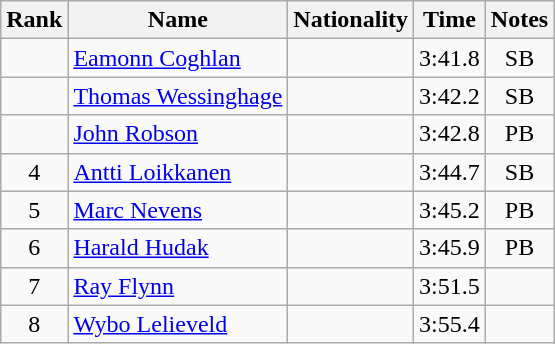<table class="wikitable sortable" style="text-align:center">
<tr>
<th>Rank</th>
<th>Name</th>
<th>Nationality</th>
<th>Time</th>
<th>Notes</th>
</tr>
<tr>
<td></td>
<td align="left"><a href='#'>Eamonn Coghlan</a></td>
<td align=left></td>
<td>3:41.8</td>
<td>SB</td>
</tr>
<tr>
<td></td>
<td align="left"><a href='#'>Thomas Wessinghage</a></td>
<td align=left></td>
<td>3:42.2</td>
<td>SB</td>
</tr>
<tr>
<td></td>
<td align="left"><a href='#'>John Robson</a></td>
<td align=left></td>
<td>3:42.8</td>
<td>PB</td>
</tr>
<tr>
<td>4</td>
<td align="left"><a href='#'>Antti Loikkanen</a></td>
<td align=left></td>
<td>3:44.7</td>
<td>SB</td>
</tr>
<tr>
<td>5</td>
<td align="left"><a href='#'>Marc Nevens</a></td>
<td align=left></td>
<td>3:45.2</td>
<td>PB</td>
</tr>
<tr>
<td>6</td>
<td align="left"><a href='#'>Harald Hudak</a></td>
<td align=left></td>
<td>3:45.9</td>
<td>PB</td>
</tr>
<tr>
<td>7</td>
<td align="left"><a href='#'>Ray Flynn</a></td>
<td align=left></td>
<td>3:51.5</td>
<td></td>
</tr>
<tr>
<td>8</td>
<td align="left"><a href='#'>Wybo Lelieveld</a></td>
<td align=left></td>
<td>3:55.4</td>
<td></td>
</tr>
</table>
